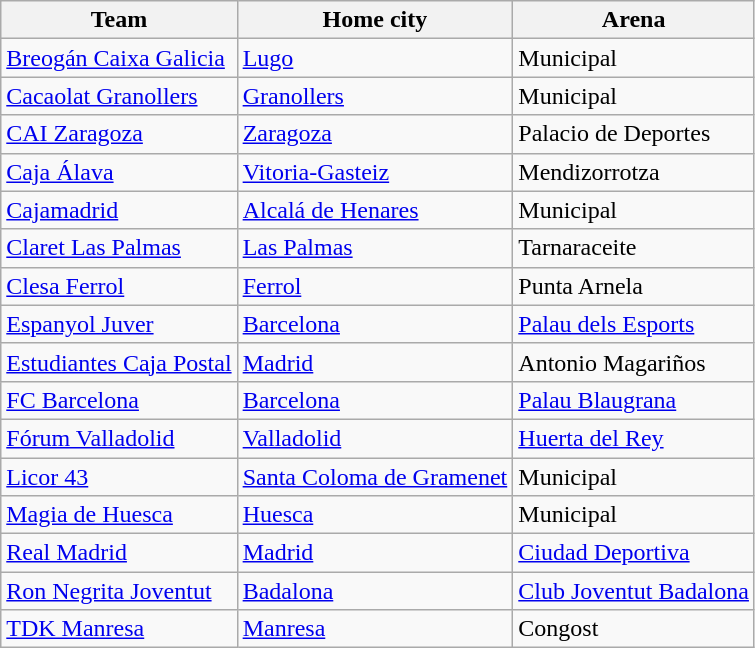<table class="wikitable sortable">
<tr>
<th>Team</th>
<th>Home city</th>
<th>Arena</th>
</tr>
<tr>
<td><a href='#'>Breogán Caixa Galicia</a></td>
<td><a href='#'>Lugo</a></td>
<td>Municipal</td>
</tr>
<tr>
<td><a href='#'>Cacaolat Granollers</a></td>
<td><a href='#'>Granollers</a></td>
<td>Municipal</td>
</tr>
<tr>
<td><a href='#'>CAI Zaragoza</a></td>
<td><a href='#'>Zaragoza</a></td>
<td>Palacio de Deportes</td>
</tr>
<tr>
<td><a href='#'>Caja Álava</a></td>
<td><a href='#'>Vitoria-Gasteiz</a></td>
<td>Mendizorrotza</td>
</tr>
<tr>
<td><a href='#'>Cajamadrid</a></td>
<td><a href='#'>Alcalá de Henares</a></td>
<td>Municipal</td>
</tr>
<tr>
<td><a href='#'>Claret Las Palmas</a></td>
<td><a href='#'>Las Palmas</a></td>
<td>Tarnaraceite</td>
</tr>
<tr>
<td><a href='#'>Clesa Ferrol</a></td>
<td><a href='#'>Ferrol</a></td>
<td>Punta Arnela</td>
</tr>
<tr>
<td><a href='#'>Espanyol Juver</a></td>
<td><a href='#'>Barcelona</a></td>
<td><a href='#'>Palau dels Esports</a></td>
</tr>
<tr>
<td><a href='#'>Estudiantes Caja Postal</a></td>
<td><a href='#'>Madrid</a></td>
<td>Antonio Magariños</td>
</tr>
<tr>
<td><a href='#'>FC Barcelona</a></td>
<td><a href='#'>Barcelona</a></td>
<td><a href='#'>Palau Blaugrana</a></td>
</tr>
<tr>
<td><a href='#'>Fórum Valladolid</a></td>
<td><a href='#'>Valladolid</a></td>
<td><a href='#'>Huerta del Rey</a></td>
</tr>
<tr>
<td><a href='#'>Licor 43</a></td>
<td><a href='#'>Santa Coloma de Gramenet</a></td>
<td>Municipal</td>
</tr>
<tr>
<td><a href='#'>Magia de Huesca</a></td>
<td><a href='#'>Huesca</a></td>
<td>Municipal</td>
</tr>
<tr>
<td><a href='#'>Real Madrid</a></td>
<td><a href='#'>Madrid</a></td>
<td><a href='#'>Ciudad Deportiva</a></td>
</tr>
<tr>
<td><a href='#'>Ron Negrita Joventut</a></td>
<td><a href='#'>Badalona</a></td>
<td><a href='#'>Club Joventut Badalona</a></td>
</tr>
<tr>
<td><a href='#'>TDK Manresa</a></td>
<td><a href='#'>Manresa</a></td>
<td>Congost</td>
</tr>
</table>
